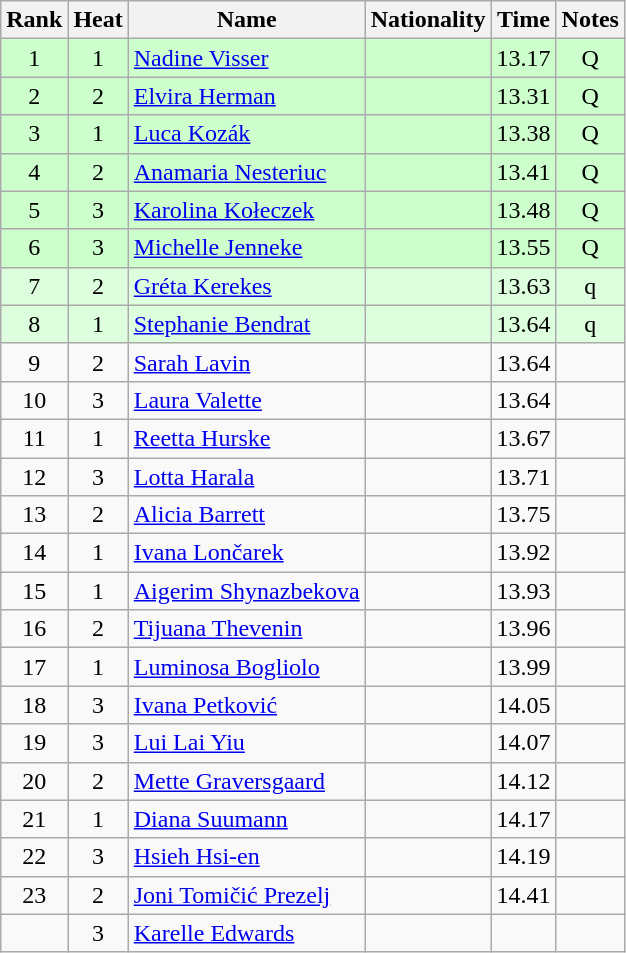<table class="wikitable sortable" style="text-align:center">
<tr>
<th>Rank</th>
<th>Heat</th>
<th>Name</th>
<th>Nationality</th>
<th>Time</th>
<th>Notes</th>
</tr>
<tr bgcolor=ccffcc>
<td>1</td>
<td>1</td>
<td align=left><a href='#'>Nadine Visser</a></td>
<td align=left></td>
<td>13.17</td>
<td>Q</td>
</tr>
<tr bgcolor=ccffcc>
<td>2</td>
<td>2</td>
<td align=left><a href='#'>Elvira Herman</a></td>
<td align=left></td>
<td>13.31</td>
<td>Q</td>
</tr>
<tr bgcolor=ccffcc>
<td>3</td>
<td>1</td>
<td align=left><a href='#'>Luca Kozák</a></td>
<td align=left></td>
<td>13.38</td>
<td>Q</td>
</tr>
<tr bgcolor=ccffcc>
<td>4</td>
<td>2</td>
<td align=left><a href='#'>Anamaria Nesteriuc</a></td>
<td align=left></td>
<td>13.41</td>
<td>Q</td>
</tr>
<tr bgcolor=ccffcc>
<td>5</td>
<td>3</td>
<td align=left><a href='#'>Karolina Kołeczek</a></td>
<td align=left></td>
<td>13.48</td>
<td>Q</td>
</tr>
<tr bgcolor=ccffcc>
<td>6</td>
<td>3</td>
<td align=left><a href='#'>Michelle Jenneke</a></td>
<td align=left></td>
<td>13.55</td>
<td>Q</td>
</tr>
<tr bgcolor=ddffdd>
<td>7</td>
<td>2</td>
<td align=left><a href='#'>Gréta Kerekes</a></td>
<td align=left></td>
<td>13.63</td>
<td>q</td>
</tr>
<tr bgcolor=ddffdd>
<td>8</td>
<td>1</td>
<td align=left><a href='#'>Stephanie Bendrat</a></td>
<td align=left></td>
<td>13.64</td>
<td>q</td>
</tr>
<tr>
<td>9</td>
<td>2</td>
<td align=left><a href='#'>Sarah Lavin</a></td>
<td align=left></td>
<td>13.64</td>
<td></td>
</tr>
<tr>
<td>10</td>
<td>3</td>
<td align=left><a href='#'>Laura Valette</a></td>
<td align=left></td>
<td>13.64</td>
<td></td>
</tr>
<tr>
<td>11</td>
<td>1</td>
<td align=left><a href='#'>Reetta Hurske</a></td>
<td align=left></td>
<td>13.67</td>
<td></td>
</tr>
<tr>
<td>12</td>
<td>3</td>
<td align=left><a href='#'>Lotta Harala</a></td>
<td align=left></td>
<td>13.71</td>
<td></td>
</tr>
<tr>
<td>13</td>
<td>2</td>
<td align=left><a href='#'>Alicia Barrett</a></td>
<td align=left></td>
<td>13.75</td>
<td></td>
</tr>
<tr>
<td>14</td>
<td>1</td>
<td align=left><a href='#'>Ivana Lončarek</a></td>
<td align=left></td>
<td>13.92</td>
<td></td>
</tr>
<tr>
<td>15</td>
<td>1</td>
<td align=left><a href='#'>Aigerim Shynazbekova</a></td>
<td align=left></td>
<td>13.93</td>
<td></td>
</tr>
<tr>
<td>16</td>
<td>2</td>
<td align=left><a href='#'>Tijuana Thevenin</a></td>
<td align=left></td>
<td>13.96</td>
<td></td>
</tr>
<tr>
<td>17</td>
<td>1</td>
<td align=left><a href='#'>Luminosa Bogliolo</a></td>
<td align=left></td>
<td>13.99</td>
<td></td>
</tr>
<tr>
<td>18</td>
<td>3</td>
<td align=left><a href='#'>Ivana Petković</a></td>
<td align=left></td>
<td>14.05</td>
<td></td>
</tr>
<tr>
<td>19</td>
<td>3</td>
<td align=left><a href='#'>Lui Lai Yiu</a></td>
<td align=left></td>
<td>14.07</td>
<td></td>
</tr>
<tr>
<td>20</td>
<td>2</td>
<td align=left><a href='#'>Mette Graversgaard</a></td>
<td align=left></td>
<td>14.12</td>
<td></td>
</tr>
<tr>
<td>21</td>
<td>1</td>
<td align=left><a href='#'>Diana Suumann</a></td>
<td align=left></td>
<td>14.17</td>
<td></td>
</tr>
<tr>
<td>22</td>
<td>3</td>
<td align=left><a href='#'>Hsieh Hsi-en</a></td>
<td align=left></td>
<td>14.19</td>
<td></td>
</tr>
<tr>
<td>23</td>
<td>2</td>
<td align=left><a href='#'>Joni Tomičić Prezelj</a></td>
<td align=left></td>
<td>14.41</td>
<td></td>
</tr>
<tr>
<td></td>
<td>3</td>
<td align=left><a href='#'>Karelle Edwards</a></td>
<td align=left></td>
<td></td>
<td></td>
</tr>
</table>
